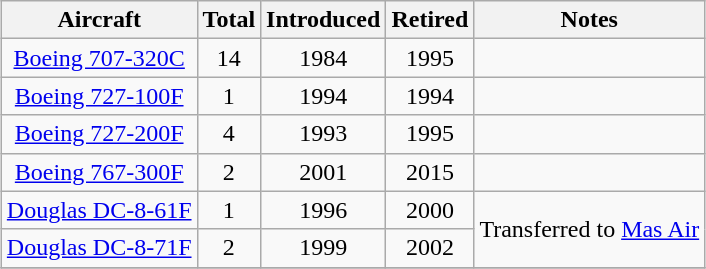<table class="wikitable" style="margin:0.5em auto; text-align:center">
<tr>
<th>Aircraft</th>
<th>Total</th>
<th>Introduced</th>
<th>Retired</th>
<th>Notes</th>
</tr>
<tr>
<td><a href='#'>Boeing 707-320C</a></td>
<td>14</td>
<td>1984</td>
<td>1995</td>
<td></td>
</tr>
<tr>
<td><a href='#'>Boeing 727-100F</a></td>
<td>1</td>
<td>1994</td>
<td>1994</td>
<td></td>
</tr>
<tr>
<td><a href='#'>Boeing 727-200F</a></td>
<td>4</td>
<td>1993</td>
<td>1995</td>
<td></td>
</tr>
<tr>
<td><a href='#'>Boeing 767-300F</a></td>
<td>2</td>
<td>2001</td>
<td>2015</td>
<td></td>
</tr>
<tr>
<td><a href='#'>Douglas DC-8-61F</a></td>
<td>1</td>
<td>1996</td>
<td>2000</td>
<td rowspan=2>Transferred to <a href='#'>Mas Air</a></td>
</tr>
<tr>
<td><a href='#'>Douglas DC-8-71F</a></td>
<td>2</td>
<td>1999</td>
<td>2002</td>
</tr>
<tr>
</tr>
</table>
